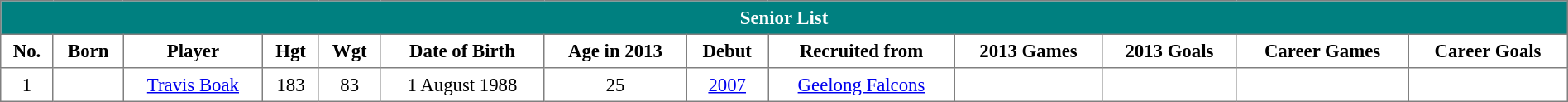<table border="1" cellpadding="4" cellspacing="0" class="collapsible collapsed" style="text-align:center; font-size:95%; border-collapse:collapse; width:100%;">
<tr>
<th style="background:teal; color:white" colspan="13">Senior List</th>
</tr>
<tr>
<th>No.</th>
<th>Born</th>
<th>Player</th>
<th>Hgt</th>
<th>Wgt</th>
<th>Date of Birth</th>
<th>Age in 2013</th>
<th>Debut</th>
<th>Recruited from</th>
<th>2013 Games</th>
<th>2013 Goals</th>
<th>Career Games</th>
<th>Career Goals</th>
</tr>
<tr>
<td>1</td>
<td></td>
<td><a href='#'>Travis Boak</a></td>
<td>183</td>
<td>83</td>
<td>1 August 1988</td>
<td>25</td>
<td><a href='#'>2007</a></td>
<td><a href='#'>Geelong Falcons</a></td>
<td></td>
<td></td>
<td></td>
<td></td>
</tr>
</table>
